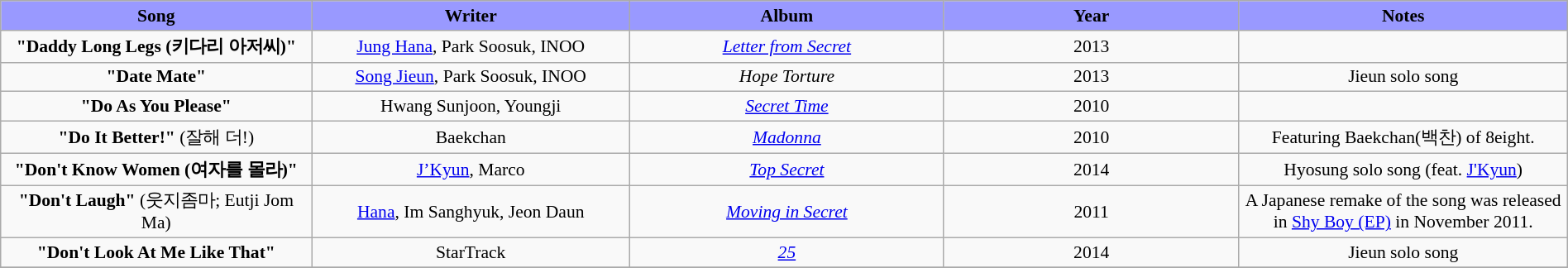<table class="wikitable" style="margin:0.5em auto; clear:both; font-size:.9em; text-align:center; width:100%">
<tr>
<th width="500" style="background: #99F;">Song</th>
<th width="500" style="background: #99F;">Writer</th>
<th width="500" style="background: #99F;">Album</th>
<th width="500" style="background: #99F;">Year</th>
<th width="500" style="background: #99F;">Notes</th>
</tr>
<tr>
<td><strong>"Daddy Long Legs (키다리 아저씨)"</strong> </td>
<td><a href='#'>Jung Hana</a>, Park Soosuk, INOO</td>
<td><em><a href='#'>Letter from Secret</a></em></td>
<td>2013</td>
<td></td>
</tr>
<tr>
<td><strong>"Date Mate"</strong> </td>
<td><a href='#'>Song Jieun</a>, Park Soosuk, INOO</td>
<td><em>Hope Torture</em></td>
<td>2013</td>
<td>Jieun solo song</td>
</tr>
<tr>
<td><strong>"Do As You Please"</strong> </td>
<td>Hwang Sunjoon, Youngji</td>
<td><em><a href='#'>Secret Time</a></em></td>
<td>2010</td>
<td></td>
</tr>
<tr>
<td><strong>"Do It Better!"</strong> (잘해 더!) </td>
<td>Baekchan </td>
<td><em><a href='#'>Madonna</a></em></td>
<td>2010</td>
<td>Featuring Baekchan(백찬) of 8eight.</td>
</tr>
<tr>
<td><strong>"Don't Know Women (여자를 몰라)"</strong> </td>
<td><a href='#'>J’Kyun</a>, Marco</td>
<td><em><a href='#'>Top Secret</a></em></td>
<td>2014</td>
<td>Hyosung solo song (feat. <a href='#'>J'Kyun</a>)</td>
</tr>
<tr>
<td><strong>"Don't Laugh"</strong> (웃지좀마; Eutji Jom Ma) </td>
<td><a href='#'>Hana</a>, Im Sanghyuk, Jeon Daun </td>
<td><em><a href='#'>Moving in Secret</a></em></td>
<td>2011</td>
<td>A Japanese remake of the song was released in <a href='#'>Shy Boy (EP)</a> in November 2011.</td>
</tr>
<tr>
<td><strong>"Don't Look At Me Like That"</strong> </td>
<td>StarTrack</td>
<td><em><a href='#'>25</a></em></td>
<td>2014</td>
<td>Jieun solo song</td>
</tr>
<tr>
</tr>
</table>
